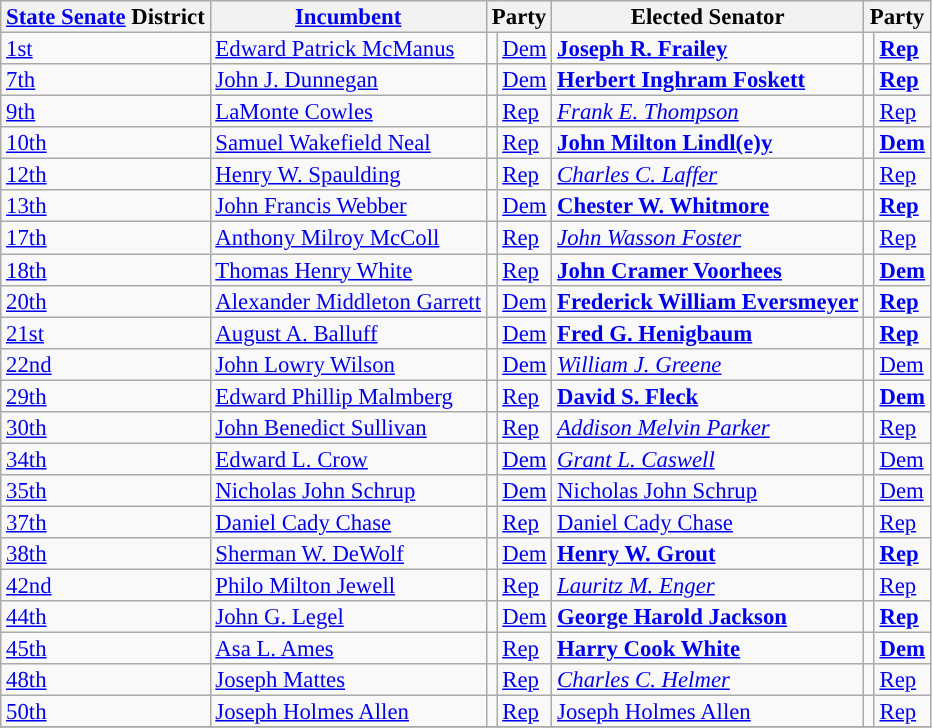<table class="sortable wikitable" style="font-size:95%;line-height:14px;">
<tr>
<th class="sortable"><a href='#'>State Senate</a> District</th>
<th class="unsortable"><a href='#'>Incumbent</a></th>
<th colspan="2">Party</th>
<th class="unsortable">Elected Senator</th>
<th colspan="2">Party</th>
</tr>
<tr>
<td><a href='#'>1st</a></td>
<td><a href='#'>Edward Patrick McManus</a></td>
<td style="background:"></td>
<td><a href='#'>Dem</a></td>
<td><strong><a href='#'>Joseph R. Frailey</a></strong></td>
<td style="background:"></td>
<td><strong><a href='#'>Rep</a></strong></td>
</tr>
<tr>
<td><a href='#'>7th</a></td>
<td><a href='#'>John J. Dunnegan</a></td>
<td style="background:"></td>
<td><a href='#'>Dem</a></td>
<td><strong><a href='#'>Herbert Inghram Foskett</a></strong></td>
<td style="background:"></td>
<td><strong><a href='#'>Rep</a></strong></td>
</tr>
<tr>
<td><a href='#'>9th</a></td>
<td><a href='#'>LaMonte Cowles</a></td>
<td style="background:"></td>
<td><a href='#'>Rep</a></td>
<td><em><a href='#'>Frank E. Thompson</a></em></td>
<td style="background:"></td>
<td><a href='#'>Rep</a></td>
</tr>
<tr>
<td><a href='#'>10th</a></td>
<td><a href='#'>Samuel Wakefield Neal</a></td>
<td style="background:"></td>
<td><a href='#'>Rep</a></td>
<td><strong><a href='#'>John Milton Lindl(e)y</a></strong></td>
<td style="background:"></td>
<td><strong><a href='#'>Dem</a></strong></td>
</tr>
<tr>
<td><a href='#'>12th</a></td>
<td><a href='#'>Henry W. Spaulding</a></td>
<td style="background:"></td>
<td><a href='#'>Rep</a></td>
<td><em><a href='#'>Charles C. Laffer</a></em></td>
<td style="background:"></td>
<td><a href='#'>Rep</a></td>
</tr>
<tr>
<td><a href='#'>13th</a></td>
<td><a href='#'>John Francis Webber</a></td>
<td style="background:"></td>
<td><a href='#'>Dem</a></td>
<td><strong><a href='#'>Chester W. Whitmore</a></strong></td>
<td style="background:"></td>
<td><strong><a href='#'>Rep</a></strong></td>
</tr>
<tr>
<td><a href='#'>17th</a></td>
<td><a href='#'>Anthony Milroy McColl</a></td>
<td style="background:"></td>
<td><a href='#'>Rep</a></td>
<td><em><a href='#'>John Wasson Foster</a></em></td>
<td style="background:"></td>
<td><a href='#'>Rep</a></td>
</tr>
<tr>
<td><a href='#'>18th</a></td>
<td><a href='#'>Thomas Henry White</a></td>
<td style="background:"></td>
<td><a href='#'>Rep</a></td>
<td><strong><a href='#'>John Cramer Voorhees</a></strong></td>
<td style="background:"></td>
<td><strong><a href='#'>Dem</a></strong></td>
</tr>
<tr>
<td><a href='#'>20th</a></td>
<td><a href='#'>Alexander Middleton Garrett</a></td>
<td style="background:"></td>
<td><a href='#'>Dem</a></td>
<td><strong><a href='#'>Frederick William Eversmeyer</a></strong></td>
<td style="background:"></td>
<td><strong><a href='#'>Rep</a></strong></td>
</tr>
<tr>
<td><a href='#'>21st</a></td>
<td><a href='#'>August A. Balluff</a></td>
<td style="background:"></td>
<td><a href='#'>Dem</a></td>
<td><strong><a href='#'>Fred G. Henigbaum</a></strong></td>
<td style="background:"></td>
<td><strong><a href='#'>Rep</a></strong></td>
</tr>
<tr>
<td><a href='#'>22nd</a></td>
<td><a href='#'>John Lowry Wilson</a></td>
<td style="background:"></td>
<td><a href='#'>Dem</a></td>
<td><em><a href='#'>William J. Greene</a></em></td>
<td style="background:"></td>
<td><a href='#'>Dem</a></td>
</tr>
<tr>
<td><a href='#'>29th</a></td>
<td><a href='#'>Edward Phillip Malmberg</a></td>
<td style="background:"></td>
<td><a href='#'>Rep</a></td>
<td><strong><a href='#'>David S. Fleck</a></strong></td>
<td style="background:"></td>
<td><strong><a href='#'>Dem</a></strong></td>
</tr>
<tr>
<td><a href='#'>30th</a></td>
<td><a href='#'>John Benedict Sullivan</a></td>
<td style="background:"></td>
<td><a href='#'>Rep</a></td>
<td><em><a href='#'>Addison Melvin Parker</a></em></td>
<td style="background:"></td>
<td><a href='#'>Rep</a></td>
</tr>
<tr>
<td><a href='#'>34th</a></td>
<td><a href='#'>Edward L. Crow</a></td>
<td style="background:"></td>
<td><a href='#'>Dem</a></td>
<td><em><a href='#'>Grant L. Caswell</a></em></td>
<td style="background:"></td>
<td><a href='#'>Dem</a></td>
</tr>
<tr>
<td><a href='#'>35th</a></td>
<td><a href='#'>Nicholas John Schrup</a></td>
<td style="background:"></td>
<td><a href='#'>Dem</a></td>
<td><a href='#'>Nicholas John Schrup</a></td>
<td style="background:"></td>
<td><a href='#'>Dem</a></td>
</tr>
<tr>
<td><a href='#'>37th</a></td>
<td><a href='#'>Daniel Cady Chase</a></td>
<td style="background:"></td>
<td><a href='#'>Rep</a></td>
<td><a href='#'>Daniel Cady Chase</a></td>
<td style="background:"></td>
<td><a href='#'>Rep</a></td>
</tr>
<tr>
<td><a href='#'>38th</a></td>
<td><a href='#'>Sherman W. DeWolf</a></td>
<td style="background:"></td>
<td><a href='#'>Dem</a></td>
<td><strong><a href='#'>Henry W. Grout</a></strong></td>
<td style="background:"></td>
<td><strong><a href='#'>Rep</a></strong></td>
</tr>
<tr>
<td><a href='#'>42nd</a></td>
<td><a href='#'>Philo Milton Jewell</a></td>
<td style="background:"></td>
<td><a href='#'>Rep</a></td>
<td><em><a href='#'>Lauritz M. Enger</a></em></td>
<td style="background:"></td>
<td><a href='#'>Rep</a></td>
</tr>
<tr>
<td><a href='#'>44th</a></td>
<td><a href='#'>John G. Legel</a></td>
<td style="background:"></td>
<td><a href='#'>Dem</a></td>
<td><strong><a href='#'>George Harold Jackson</a></strong></td>
<td style="background:"></td>
<td><strong><a href='#'>Rep</a></strong></td>
</tr>
<tr>
<td><a href='#'>45th</a></td>
<td><a href='#'>Asa L. Ames</a></td>
<td style="background:"></td>
<td><a href='#'>Rep</a></td>
<td><strong><a href='#'>Harry Cook White</a></strong></td>
<td style="background:"></td>
<td><strong><a href='#'>Dem</a></strong></td>
</tr>
<tr>
<td><a href='#'>48th</a></td>
<td><a href='#'>Joseph Mattes</a></td>
<td style="background:"></td>
<td><a href='#'>Rep</a></td>
<td><em><a href='#'>Charles C. Helmer</a></em></td>
<td style="background:"></td>
<td><a href='#'>Rep</a></td>
</tr>
<tr>
<td><a href='#'>50th</a></td>
<td><a href='#'>Joseph Holmes Allen</a></td>
<td style="background:"></td>
<td><a href='#'>Rep</a></td>
<td><a href='#'>Joseph Holmes Allen</a></td>
<td style="background:"></td>
<td><a href='#'>Rep</a></td>
</tr>
<tr>
</tr>
</table>
